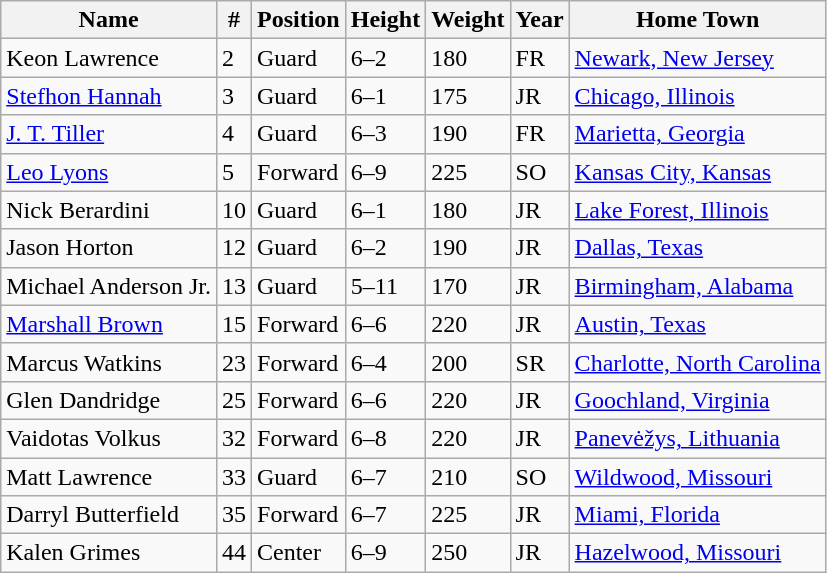<table class="wikitable" style="text-align: left;">
<tr>
<th>Name</th>
<th>#</th>
<th>Position</th>
<th>Height</th>
<th>Weight</th>
<th>Year</th>
<th>Home Town</th>
</tr>
<tr>
<td>Keon Lawrence</td>
<td>2</td>
<td>Guard</td>
<td>6–2</td>
<td>180</td>
<td>FR</td>
<td><a href='#'>Newark, New Jersey</a></td>
</tr>
<tr>
<td><a href='#'>Stefhon Hannah</a></td>
<td>3</td>
<td>Guard</td>
<td>6–1</td>
<td>175</td>
<td>JR</td>
<td><a href='#'>Chicago, Illinois</a></td>
</tr>
<tr>
<td><a href='#'>J. T. Tiller</a></td>
<td>4</td>
<td>Guard</td>
<td>6–3</td>
<td>190</td>
<td>FR</td>
<td><a href='#'>Marietta, Georgia</a></td>
</tr>
<tr>
<td><a href='#'>Leo Lyons</a></td>
<td>5</td>
<td>Forward</td>
<td>6–9</td>
<td>225</td>
<td>SO</td>
<td><a href='#'>Kansas City, Kansas</a></td>
</tr>
<tr>
<td>Nick Berardini</td>
<td>10</td>
<td>Guard</td>
<td>6–1</td>
<td>180</td>
<td>JR</td>
<td><a href='#'>Lake Forest, Illinois</a></td>
</tr>
<tr>
<td>Jason Horton</td>
<td>12</td>
<td>Guard</td>
<td>6–2</td>
<td>190</td>
<td>JR</td>
<td><a href='#'>Dallas, Texas</a></td>
</tr>
<tr>
<td>Michael Anderson Jr.</td>
<td>13</td>
<td>Guard</td>
<td>5–11</td>
<td>170</td>
<td>JR</td>
<td><a href='#'>Birmingham, Alabama</a></td>
</tr>
<tr>
<td><a href='#'>Marshall Brown</a></td>
<td>15</td>
<td>Forward</td>
<td>6–6</td>
<td>220</td>
<td>JR</td>
<td><a href='#'>Austin, Texas</a></td>
</tr>
<tr>
<td>Marcus Watkins</td>
<td>23</td>
<td>Forward</td>
<td>6–4</td>
<td>200</td>
<td>SR</td>
<td><a href='#'>Charlotte, North Carolina</a></td>
</tr>
<tr>
<td>Glen Dandridge</td>
<td>25</td>
<td>Forward</td>
<td>6–6</td>
<td>220</td>
<td>JR</td>
<td><a href='#'>Goochland, Virginia</a></td>
</tr>
<tr>
<td>Vaidotas Volkus</td>
<td>32</td>
<td>Forward</td>
<td>6–8</td>
<td>220</td>
<td>JR</td>
<td><a href='#'>Panevėžys, Lithuania</a></td>
</tr>
<tr>
<td>Matt Lawrence</td>
<td>33</td>
<td>Guard</td>
<td>6–7</td>
<td>210</td>
<td>SO</td>
<td><a href='#'>Wildwood, Missouri</a></td>
</tr>
<tr>
<td>Darryl Butterfield</td>
<td>35</td>
<td>Forward</td>
<td>6–7</td>
<td>225</td>
<td>JR</td>
<td><a href='#'>Miami, Florida</a></td>
</tr>
<tr>
<td>Kalen Grimes</td>
<td>44</td>
<td>Center</td>
<td>6–9</td>
<td>250</td>
<td>JR</td>
<td><a href='#'>Hazelwood, Missouri</a></td>
</tr>
</table>
